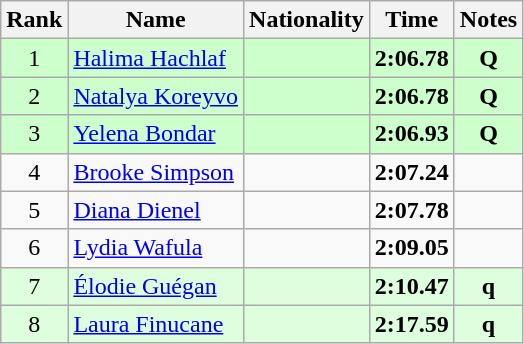<table class="wikitable sortable" style="text-align:center">
<tr>
<th>Rank</th>
<th>Name</th>
<th>Nationality</th>
<th>Time</th>
<th>Notes</th>
</tr>
<tr bgcolor=ccffcc>
<td>1</td>
<td align=left><a href='#'>Halima Hachlaf</a></td>
<td align=left></td>
<td><strong>2:06.78</strong></td>
<td><strong>Q</strong></td>
</tr>
<tr bgcolor=ccffcc>
<td>2</td>
<td align=left><a href='#'>Natalya Koreyvo</a></td>
<td align=left></td>
<td><strong>2:06.78</strong></td>
<td><strong>Q</strong></td>
</tr>
<tr bgcolor=ccffcc>
<td>3</td>
<td align=left><a href='#'>Yelena Bondar</a></td>
<td align=left></td>
<td><strong>2:06.93</strong></td>
<td><strong>Q</strong></td>
</tr>
<tr>
<td>4</td>
<td align=left><a href='#'>Brooke Simpson</a></td>
<td align=left></td>
<td><strong>2:07.24</strong></td>
<td></td>
</tr>
<tr>
<td>5</td>
<td align=left><a href='#'>Diana Dienel</a></td>
<td align=left></td>
<td><strong>2:07.78</strong></td>
<td></td>
</tr>
<tr>
<td>6</td>
<td align=left><a href='#'>Lydia Wafula</a></td>
<td align=left></td>
<td><strong>2:09.05</strong></td>
<td></td>
</tr>
<tr bgcolor=ddffdd>
<td>7</td>
<td align=left><a href='#'>Élodie Guégan</a></td>
<td align=left></td>
<td><strong>2:10.47</strong></td>
<td><strong>q</strong></td>
</tr>
<tr bgcolor=ddffdd>
<td>8</td>
<td align=left><a href='#'>Laura Finucane</a></td>
<td align=left></td>
<td><strong>2:17.59</strong></td>
<td><strong>q</strong></td>
</tr>
</table>
